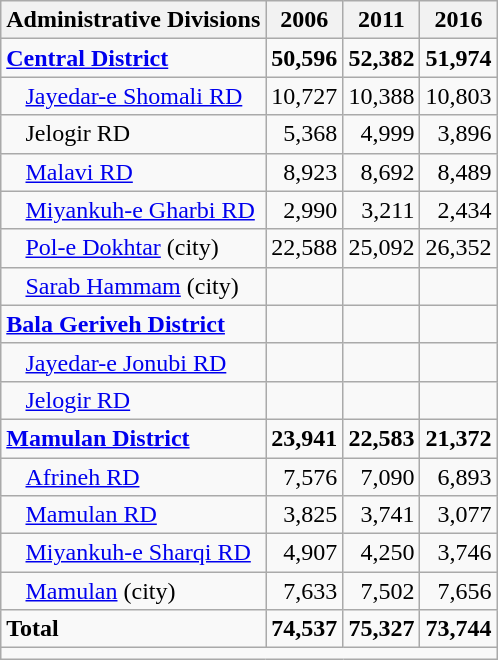<table class="wikitable">
<tr>
<th>Administrative Divisions</th>
<th>2006</th>
<th>2011</th>
<th>2016</th>
</tr>
<tr>
<td><strong><a href='#'>Central District</a></strong></td>
<td style="text-align: right;"><strong>50,596</strong></td>
<td style="text-align: right;"><strong>52,382</strong></td>
<td style="text-align: right;"><strong>51,974</strong></td>
</tr>
<tr>
<td style="padding-left: 1em;"><a href='#'>Jayedar-e Shomali RD</a></td>
<td style="text-align: right;">10,727</td>
<td style="text-align: right;">10,388</td>
<td style="text-align: right;">10,803</td>
</tr>
<tr>
<td style="padding-left: 1em;">Jelogir RD</td>
<td style="text-align: right;">5,368</td>
<td style="text-align: right;">4,999</td>
<td style="text-align: right;">3,896</td>
</tr>
<tr>
<td style="padding-left: 1em;"><a href='#'>Malavi RD</a></td>
<td style="text-align: right;">8,923</td>
<td style="text-align: right;">8,692</td>
<td style="text-align: right;">8,489</td>
</tr>
<tr>
<td style="padding-left: 1em;"><a href='#'>Miyankuh-e Gharbi RD</a></td>
<td style="text-align: right;">2,990</td>
<td style="text-align: right;">3,211</td>
<td style="text-align: right;">2,434</td>
</tr>
<tr>
<td style="padding-left: 1em;"><a href='#'>Pol-e Dokhtar</a> (city)</td>
<td style="text-align: right;">22,588</td>
<td style="text-align: right;">25,092</td>
<td style="text-align: right;">26,352</td>
</tr>
<tr>
<td style="padding-left: 1em;"><a href='#'>Sarab Hammam</a> (city)</td>
<td style="text-align: right;"></td>
<td style="text-align: right;"></td>
<td style="text-align: right;"></td>
</tr>
<tr>
<td><strong><a href='#'>Bala Geriveh District</a></strong></td>
<td style="text-align: right;"></td>
<td style="text-align: right;"></td>
<td style="text-align: right;"></td>
</tr>
<tr>
<td style="padding-left: 1em;"><a href='#'>Jayedar-e Jonubi RD</a></td>
<td style="text-align: right;"></td>
<td style="text-align: right;"></td>
<td style="text-align: right;"></td>
</tr>
<tr>
<td style="padding-left: 1em;"><a href='#'>Jelogir RD</a></td>
<td style="text-align: right;"></td>
<td style="text-align: right;"></td>
<td style="text-align: right;"></td>
</tr>
<tr>
<td><strong><a href='#'>Mamulan District</a></strong></td>
<td style="text-align: right;"><strong>23,941</strong></td>
<td style="text-align: right;"><strong>22,583</strong></td>
<td style="text-align: right;"><strong>21,372</strong></td>
</tr>
<tr>
<td style="padding-left: 1em;"><a href='#'>Afrineh RD</a></td>
<td style="text-align: right;">7,576</td>
<td style="text-align: right;">7,090</td>
<td style="text-align: right;">6,893</td>
</tr>
<tr>
<td style="padding-left: 1em;"><a href='#'>Mamulan RD</a></td>
<td style="text-align: right;">3,825</td>
<td style="text-align: right;">3,741</td>
<td style="text-align: right;">3,077</td>
</tr>
<tr>
<td style="padding-left: 1em;"><a href='#'>Miyankuh-e Sharqi RD</a></td>
<td style="text-align: right;">4,907</td>
<td style="text-align: right;">4,250</td>
<td style="text-align: right;">3,746</td>
</tr>
<tr>
<td style="padding-left: 1em;"><a href='#'>Mamulan</a> (city)</td>
<td style="text-align: right;">7,633</td>
<td style="text-align: right;">7,502</td>
<td style="text-align: right;">7,656</td>
</tr>
<tr>
<td><strong>Total</strong></td>
<td style="text-align: right;"><strong>74,537</strong></td>
<td style="text-align: right;"><strong>75,327</strong></td>
<td style="text-align: right;"><strong>73,744</strong></td>
</tr>
<tr>
<td colspan=4></td>
</tr>
</table>
